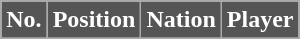<table class="wikitable sortable">
<tr>
<th style="background:#555555; color:white;" scope=col>No.</th>
<th style="background:#555555; color:white;" scope=col>Position</th>
<th style="background:#555555; color:white;" scope=col>Nation</th>
<th style="background:#555555; color:white;" scope=col>Player</th>
</tr>
<tr>
</tr>
</table>
